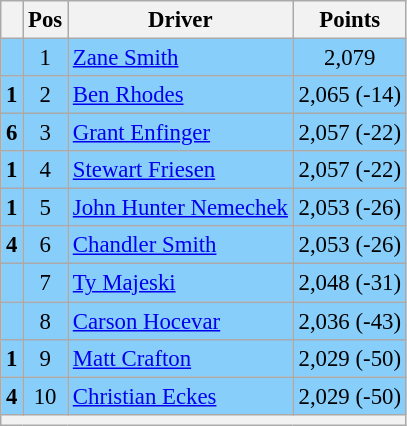<table class="wikitable" style="font-size: 95%;">
<tr>
<th></th>
<th>Pos</th>
<th>Driver</th>
<th>Points</th>
</tr>
<tr style="background:#87CEFA;">
<td align="left"></td>
<td style="text-align:center;">1</td>
<td><a href='#'>Zane Smith</a></td>
<td style="text-align:center;">2,079</td>
</tr>
<tr style="background:#87CEFA;">
<td align="left"> <strong>1</strong></td>
<td style="text-align:center;">2</td>
<td><a href='#'>Ben Rhodes</a></td>
<td style="text-align:center;">2,065 (-14)</td>
</tr>
<tr style="background:#87CEFA;">
<td align="left"> <strong>6</strong></td>
<td style="text-align:center;">3</td>
<td><a href='#'>Grant Enfinger</a></td>
<td style="text-align:center;">2,057 (-22)</td>
</tr>
<tr style="background:#87CEFA;">
<td align="left"> <strong>1</strong></td>
<td style="text-align:center;">4</td>
<td><a href='#'>Stewart Friesen</a></td>
<td style="text-align:center;">2,057 (-22)</td>
</tr>
<tr style="background:#87CEFA;">
<td align="left"> <strong>1</strong></td>
<td style="text-align:center;">5</td>
<td><a href='#'>John Hunter Nemechek</a></td>
<td style="text-align:center;">2,053 (-26)</td>
</tr>
<tr style="background:#87CEFA;">
<td align="left"> <strong>4</strong></td>
<td style="text-align:center;">6</td>
<td><a href='#'>Chandler Smith</a></td>
<td style="text-align:center;">2,053 (-26)</td>
</tr>
<tr style="background:#87CEFA;">
<td align="left"></td>
<td style="text-align:center;">7</td>
<td><a href='#'>Ty Majeski</a></td>
<td style="text-align:center;">2,048 (-31)</td>
</tr>
<tr style="background:#87CEFA;">
<td align="left"></td>
<td style="text-align:center;">8</td>
<td><a href='#'>Carson Hocevar</a></td>
<td style="text-align:center;">2,036 (-43)</td>
</tr>
<tr style="background:#87CEFA;">
<td align="left"> <strong>1</strong></td>
<td style="text-align:center;">9</td>
<td><a href='#'>Matt Crafton</a></td>
<td style="text-align:center;">2,029 (-50)</td>
</tr>
<tr style="background:#87CEFA;">
<td align="left"> <strong>4</strong></td>
<td style="text-align:center;">10</td>
<td><a href='#'>Christian Eckes</a></td>
<td style="text-align:center;">2,029 (-50)</td>
</tr>
<tr class="sortbottom">
<th colspan="9"></th>
</tr>
</table>
